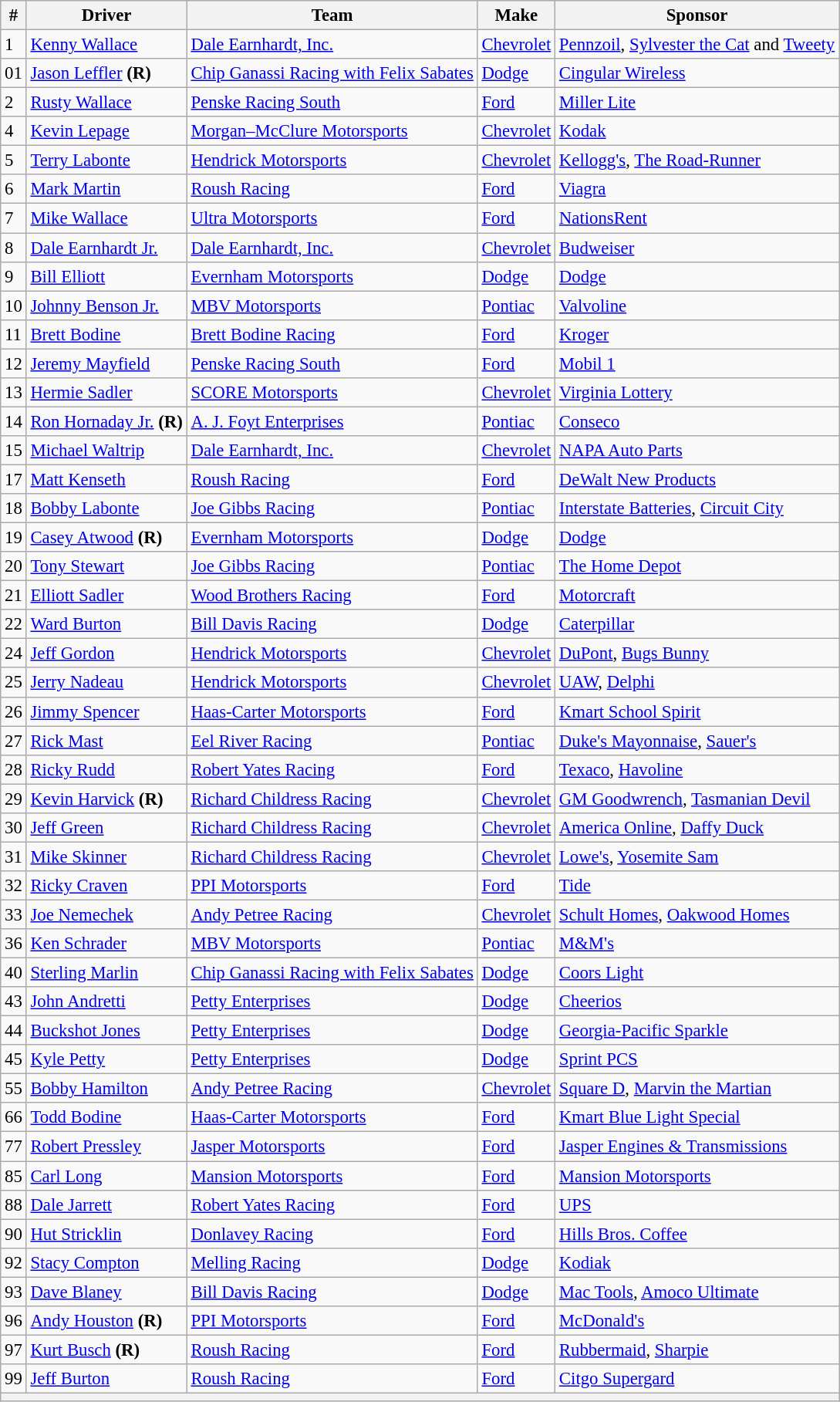<table class="wikitable" style="font-size:95%">
<tr>
<th>#</th>
<th>Driver</th>
<th>Team</th>
<th>Make</th>
<th>Sponsor</th>
</tr>
<tr>
<td>1</td>
<td><a href='#'>Kenny Wallace</a></td>
<td><a href='#'>Dale Earnhardt, Inc.</a></td>
<td><a href='#'>Chevrolet</a></td>
<td><a href='#'>Pennzoil</a>, <a href='#'>Sylvester the Cat</a> and <a href='#'>Tweety</a></td>
</tr>
<tr>
<td>01</td>
<td><a href='#'>Jason Leffler</a> <strong>(R)</strong></td>
<td><a href='#'>Chip Ganassi Racing with Felix Sabates</a></td>
<td><a href='#'>Dodge</a></td>
<td><a href='#'>Cingular Wireless</a></td>
</tr>
<tr>
<td>2</td>
<td><a href='#'>Rusty Wallace</a></td>
<td><a href='#'>Penske Racing South</a></td>
<td><a href='#'>Ford</a></td>
<td><a href='#'>Miller Lite</a></td>
</tr>
<tr>
<td>4</td>
<td><a href='#'>Kevin Lepage</a></td>
<td><a href='#'>Morgan–McClure Motorsports</a></td>
<td><a href='#'>Chevrolet</a></td>
<td><a href='#'>Kodak</a></td>
</tr>
<tr>
<td>5</td>
<td><a href='#'>Terry Labonte</a></td>
<td><a href='#'>Hendrick Motorsports</a></td>
<td><a href='#'>Chevrolet</a></td>
<td><a href='#'>Kellogg's</a>, <a href='#'>The Road-Runner</a></td>
</tr>
<tr>
<td>6</td>
<td><a href='#'>Mark Martin</a></td>
<td><a href='#'>Roush Racing</a></td>
<td><a href='#'>Ford</a></td>
<td><a href='#'>Viagra</a></td>
</tr>
<tr>
<td>7</td>
<td><a href='#'>Mike Wallace</a></td>
<td><a href='#'>Ultra Motorsports</a></td>
<td><a href='#'>Ford</a></td>
<td><a href='#'>NationsRent</a></td>
</tr>
<tr>
<td>8</td>
<td><a href='#'>Dale Earnhardt Jr.</a></td>
<td><a href='#'>Dale Earnhardt, Inc.</a></td>
<td><a href='#'>Chevrolet</a></td>
<td><a href='#'>Budweiser</a></td>
</tr>
<tr>
<td>9</td>
<td><a href='#'>Bill Elliott</a></td>
<td><a href='#'>Evernham Motorsports</a></td>
<td><a href='#'>Dodge</a></td>
<td><a href='#'>Dodge</a></td>
</tr>
<tr>
<td>10</td>
<td><a href='#'>Johnny Benson Jr.</a></td>
<td><a href='#'>MBV Motorsports</a></td>
<td><a href='#'>Pontiac</a></td>
<td><a href='#'>Valvoline</a></td>
</tr>
<tr>
<td>11</td>
<td><a href='#'>Brett Bodine</a></td>
<td><a href='#'>Brett Bodine Racing</a></td>
<td><a href='#'>Ford</a></td>
<td><a href='#'>Kroger</a></td>
</tr>
<tr>
<td>12</td>
<td><a href='#'>Jeremy Mayfield</a></td>
<td><a href='#'>Penske Racing South</a></td>
<td><a href='#'>Ford</a></td>
<td><a href='#'>Mobil 1</a></td>
</tr>
<tr>
<td>13</td>
<td><a href='#'>Hermie Sadler</a></td>
<td><a href='#'>SCORE Motorsports</a></td>
<td><a href='#'>Chevrolet</a></td>
<td><a href='#'>Virginia Lottery</a></td>
</tr>
<tr>
<td>14</td>
<td><a href='#'>Ron Hornaday Jr.</a> <strong>(R)</strong></td>
<td><a href='#'>A. J. Foyt Enterprises</a></td>
<td><a href='#'>Pontiac</a></td>
<td><a href='#'>Conseco</a></td>
</tr>
<tr>
<td>15</td>
<td><a href='#'>Michael Waltrip</a></td>
<td><a href='#'>Dale Earnhardt, Inc.</a></td>
<td><a href='#'>Chevrolet</a></td>
<td><a href='#'>NAPA Auto Parts</a></td>
</tr>
<tr>
<td>17</td>
<td><a href='#'>Matt Kenseth</a></td>
<td><a href='#'>Roush Racing</a></td>
<td><a href='#'>Ford</a></td>
<td><a href='#'>DeWalt New Products</a></td>
</tr>
<tr>
<td>18</td>
<td><a href='#'>Bobby Labonte</a></td>
<td><a href='#'>Joe Gibbs Racing</a></td>
<td><a href='#'>Pontiac</a></td>
<td><a href='#'>Interstate Batteries</a>, <a href='#'>Circuit City</a></td>
</tr>
<tr>
<td>19</td>
<td><a href='#'>Casey Atwood</a> <strong>(R)</strong></td>
<td><a href='#'>Evernham Motorsports</a></td>
<td><a href='#'>Dodge</a></td>
<td><a href='#'>Dodge</a></td>
</tr>
<tr>
<td>20</td>
<td><a href='#'>Tony Stewart</a></td>
<td><a href='#'>Joe Gibbs Racing</a></td>
<td><a href='#'>Pontiac</a></td>
<td><a href='#'>The Home Depot</a></td>
</tr>
<tr>
<td>21</td>
<td><a href='#'>Elliott Sadler</a></td>
<td><a href='#'>Wood Brothers Racing</a></td>
<td><a href='#'>Ford</a></td>
<td><a href='#'>Motorcraft</a></td>
</tr>
<tr>
<td>22</td>
<td><a href='#'>Ward Burton</a></td>
<td><a href='#'>Bill Davis Racing</a></td>
<td><a href='#'>Dodge</a></td>
<td><a href='#'>Caterpillar</a></td>
</tr>
<tr>
<td>24</td>
<td><a href='#'>Jeff Gordon</a></td>
<td><a href='#'>Hendrick Motorsports</a></td>
<td><a href='#'>Chevrolet</a></td>
<td><a href='#'>DuPont</a>, <a href='#'>Bugs Bunny</a></td>
</tr>
<tr>
<td>25</td>
<td><a href='#'>Jerry Nadeau</a></td>
<td><a href='#'>Hendrick Motorsports</a></td>
<td><a href='#'>Chevrolet</a></td>
<td><a href='#'>UAW</a>, <a href='#'>Delphi</a></td>
</tr>
<tr>
<td>26</td>
<td><a href='#'>Jimmy Spencer</a></td>
<td><a href='#'>Haas-Carter Motorsports</a></td>
<td><a href='#'>Ford</a></td>
<td><a href='#'>Kmart School Spirit</a></td>
</tr>
<tr>
<td>27</td>
<td><a href='#'>Rick Mast</a></td>
<td><a href='#'>Eel River Racing</a></td>
<td><a href='#'>Pontiac</a></td>
<td><a href='#'>Duke's Mayonnaise</a>, <a href='#'>Sauer's</a></td>
</tr>
<tr>
<td>28</td>
<td><a href='#'>Ricky Rudd</a></td>
<td><a href='#'>Robert Yates Racing</a></td>
<td><a href='#'>Ford</a></td>
<td><a href='#'>Texaco</a>, <a href='#'>Havoline</a></td>
</tr>
<tr>
<td>29</td>
<td><a href='#'>Kevin Harvick</a> <strong>(R)</strong></td>
<td><a href='#'>Richard Childress Racing</a></td>
<td><a href='#'>Chevrolet</a></td>
<td><a href='#'>GM Goodwrench</a>, <a href='#'>Tasmanian Devil</a></td>
</tr>
<tr>
<td>30</td>
<td><a href='#'>Jeff Green</a></td>
<td><a href='#'>Richard Childress Racing</a></td>
<td><a href='#'>Chevrolet</a></td>
<td><a href='#'>America Online</a>, <a href='#'>Daffy Duck</a></td>
</tr>
<tr>
<td>31</td>
<td><a href='#'>Mike Skinner</a></td>
<td><a href='#'>Richard Childress Racing</a></td>
<td><a href='#'>Chevrolet</a></td>
<td><a href='#'>Lowe's</a>, <a href='#'>Yosemite Sam</a></td>
</tr>
<tr>
<td>32</td>
<td><a href='#'>Ricky Craven</a></td>
<td><a href='#'>PPI Motorsports</a></td>
<td><a href='#'>Ford</a></td>
<td><a href='#'>Tide</a></td>
</tr>
<tr>
<td>33</td>
<td><a href='#'>Joe Nemechek</a></td>
<td><a href='#'>Andy Petree Racing</a></td>
<td><a href='#'>Chevrolet</a></td>
<td><a href='#'>Schult Homes</a>, <a href='#'>Oakwood Homes</a></td>
</tr>
<tr>
<td>36</td>
<td><a href='#'>Ken Schrader</a></td>
<td><a href='#'>MBV Motorsports</a></td>
<td><a href='#'>Pontiac</a></td>
<td><a href='#'>M&M's</a></td>
</tr>
<tr>
<td>40</td>
<td><a href='#'>Sterling Marlin</a></td>
<td><a href='#'>Chip Ganassi Racing with Felix Sabates</a></td>
<td><a href='#'>Dodge</a></td>
<td><a href='#'>Coors Light</a></td>
</tr>
<tr>
<td>43</td>
<td><a href='#'>John Andretti</a></td>
<td><a href='#'>Petty Enterprises</a></td>
<td><a href='#'>Dodge</a></td>
<td><a href='#'>Cheerios</a></td>
</tr>
<tr>
<td>44</td>
<td><a href='#'>Buckshot Jones</a></td>
<td><a href='#'>Petty Enterprises</a></td>
<td><a href='#'>Dodge</a></td>
<td><a href='#'>Georgia-Pacific Sparkle</a></td>
</tr>
<tr>
<td>45</td>
<td><a href='#'>Kyle Petty</a></td>
<td><a href='#'>Petty Enterprises</a></td>
<td><a href='#'>Dodge</a></td>
<td><a href='#'>Sprint PCS</a></td>
</tr>
<tr>
<td>55</td>
<td><a href='#'>Bobby Hamilton</a></td>
<td><a href='#'>Andy Petree Racing</a></td>
<td><a href='#'>Chevrolet</a></td>
<td><a href='#'>Square D</a>, <a href='#'>Marvin the Martian</a></td>
</tr>
<tr>
<td>66</td>
<td><a href='#'>Todd Bodine</a></td>
<td><a href='#'>Haas-Carter Motorsports</a></td>
<td><a href='#'>Ford</a></td>
<td><a href='#'>Kmart Blue Light Special</a></td>
</tr>
<tr>
<td>77</td>
<td><a href='#'>Robert Pressley</a></td>
<td><a href='#'>Jasper Motorsports</a></td>
<td><a href='#'>Ford</a></td>
<td><a href='#'>Jasper Engines & Transmissions</a></td>
</tr>
<tr>
<td>85</td>
<td><a href='#'>Carl Long</a></td>
<td><a href='#'>Mansion Motorsports</a></td>
<td><a href='#'>Ford</a></td>
<td><a href='#'>Mansion Motorsports</a></td>
</tr>
<tr>
<td>88</td>
<td><a href='#'>Dale Jarrett</a></td>
<td><a href='#'>Robert Yates Racing</a></td>
<td><a href='#'>Ford</a></td>
<td><a href='#'>UPS</a></td>
</tr>
<tr>
<td>90</td>
<td><a href='#'>Hut Stricklin</a></td>
<td><a href='#'>Donlavey Racing</a></td>
<td><a href='#'>Ford</a></td>
<td><a href='#'>Hills Bros. Coffee</a></td>
</tr>
<tr>
<td>92</td>
<td><a href='#'>Stacy Compton</a></td>
<td><a href='#'>Melling Racing</a></td>
<td><a href='#'>Dodge</a></td>
<td><a href='#'>Kodiak</a></td>
</tr>
<tr>
<td>93</td>
<td><a href='#'>Dave Blaney</a></td>
<td><a href='#'>Bill Davis Racing</a></td>
<td><a href='#'>Dodge</a></td>
<td><a href='#'>Mac Tools</a>, <a href='#'>Amoco Ultimate</a></td>
</tr>
<tr>
<td>96</td>
<td><a href='#'>Andy Houston</a> <strong>(R)</strong></td>
<td><a href='#'>PPI Motorsports</a></td>
<td><a href='#'>Ford</a></td>
<td><a href='#'>McDonald's</a></td>
</tr>
<tr>
<td>97</td>
<td><a href='#'>Kurt Busch</a> <strong>(R)</strong></td>
<td><a href='#'>Roush Racing</a></td>
<td><a href='#'>Ford</a></td>
<td><a href='#'>Rubbermaid</a>, <a href='#'>Sharpie</a></td>
</tr>
<tr>
<td>99</td>
<td><a href='#'>Jeff Burton</a></td>
<td><a href='#'>Roush Racing</a></td>
<td><a href='#'>Ford</a></td>
<td><a href='#'>Citgo Supergard</a></td>
</tr>
<tr>
<th colspan="5"></th>
</tr>
</table>
